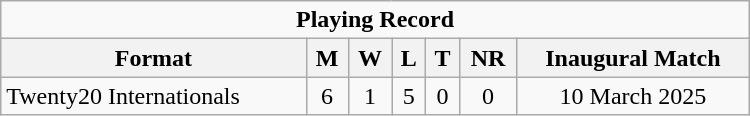<table class="wikitable" style="text-align: center; width: 500px;">
<tr>
<td colspan=7 align="center"><strong>Playing Record</strong></td>
</tr>
<tr>
<th>Format</th>
<th>M</th>
<th>W</th>
<th>L</th>
<th>T</th>
<th>NR</th>
<th>Inaugural Match</th>
</tr>
<tr>
<td align="left">Twenty20 Internationals</td>
<td>6</td>
<td>1</td>
<td>5</td>
<td>0</td>
<td>0</td>
<td>10 March 2025</td>
</tr>
</table>
